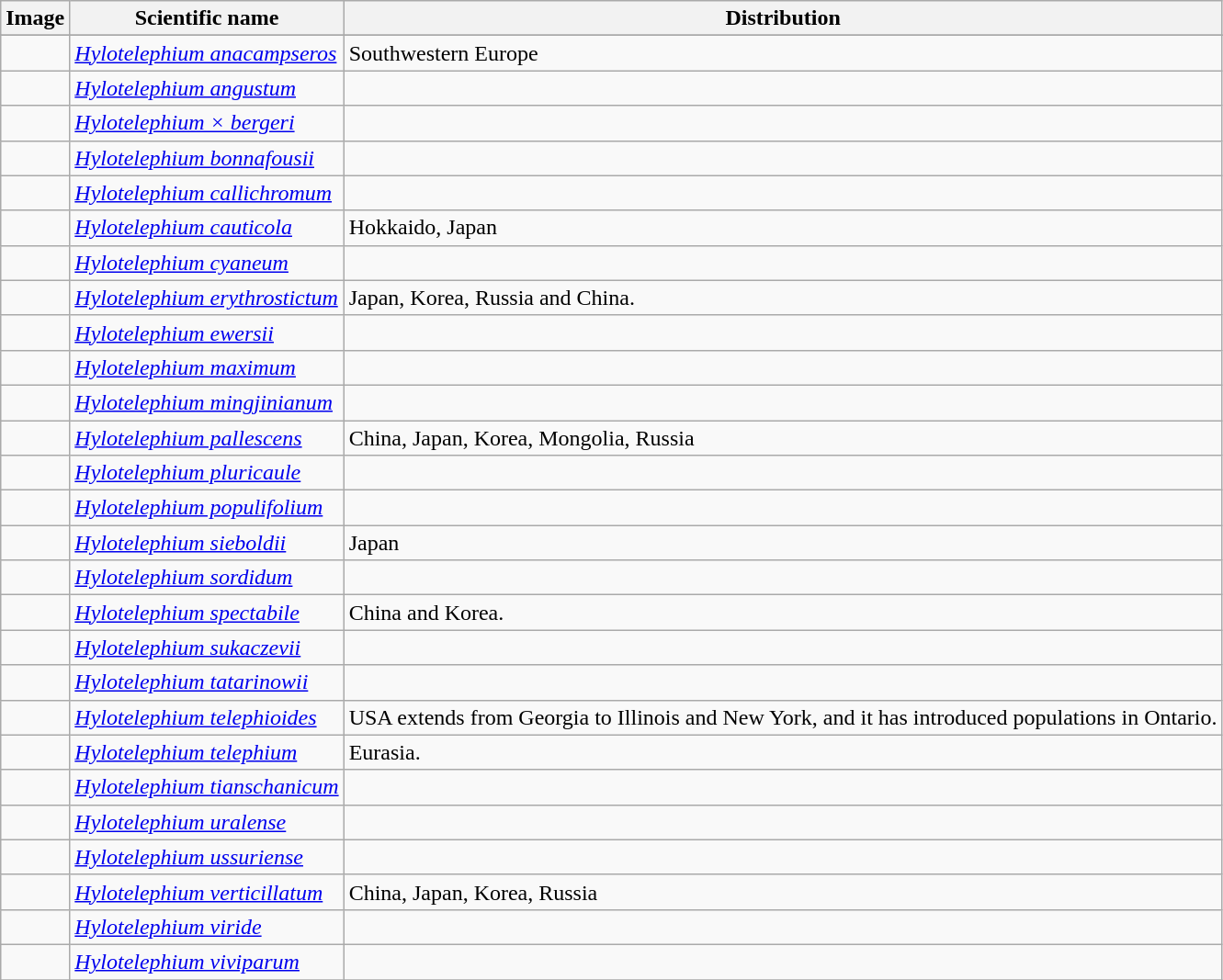<table class="wikitable">
<tr>
<th>Image</th>
<th>Scientific name</th>
<th>Distribution</th>
</tr>
<tr>
</tr>
<tr>
<td></td>
<td><em><a href='#'>Hylotelephium anacampseros</a></em></td>
<td>Southwestern Europe</td>
</tr>
<tr>
<td></td>
<td><em><a href='#'>Hylotelephium angustum</a></em></td>
<td></td>
</tr>
<tr>
<td></td>
<td><em><a href='#'>Hylotelephium × bergeri</a></em></td>
<td></td>
</tr>
<tr>
<td></td>
<td><em><a href='#'>Hylotelephium bonnafousii</a></em></td>
<td></td>
</tr>
<tr>
<td></td>
<td><em><a href='#'>Hylotelephium callichromum</a></em></td>
<td></td>
</tr>
<tr>
<td></td>
<td><em><a href='#'>Hylotelephium cauticola</a></em></td>
<td>Hokkaido, Japan</td>
</tr>
<tr>
<td></td>
<td><em><a href='#'>Hylotelephium cyaneum</a></em></td>
<td></td>
</tr>
<tr>
<td></td>
<td><em><a href='#'>Hylotelephium erythrostictum</a></em></td>
<td>Japan, Korea, Russia and China.</td>
</tr>
<tr>
<td></td>
<td><em><a href='#'>Hylotelephium ewersii</a></em></td>
<td></td>
</tr>
<tr>
<td></td>
<td><em><a href='#'>Hylotelephium maximum</a></em></td>
<td></td>
</tr>
<tr>
<td></td>
<td><em><a href='#'>Hylotelephium mingjinianum</a></em></td>
<td></td>
</tr>
<tr>
<td></td>
<td><em><a href='#'>Hylotelephium pallescens</a></em></td>
<td>China, Japan, Korea, Mongolia, Russia</td>
</tr>
<tr>
<td></td>
<td><em><a href='#'>Hylotelephium pluricaule</a></em></td>
<td></td>
</tr>
<tr>
<td></td>
<td><em><a href='#'>Hylotelephium populifolium</a></em></td>
<td></td>
</tr>
<tr>
<td></td>
<td><em><a href='#'>Hylotelephium sieboldii</a></em></td>
<td>Japan</td>
</tr>
<tr>
<td></td>
<td><em><a href='#'>Hylotelephium sordidum</a></em></td>
<td></td>
</tr>
<tr>
<td></td>
<td><em><a href='#'>Hylotelephium spectabile</a></em></td>
<td>China and Korea.</td>
</tr>
<tr>
<td></td>
<td><em><a href='#'>Hylotelephium sukaczevii</a></em></td>
<td></td>
</tr>
<tr>
<td></td>
<td><em><a href='#'>Hylotelephium tatarinowii</a></em></td>
<td></td>
</tr>
<tr>
<td></td>
<td><em><a href='#'>Hylotelephium telephioides</a></em></td>
<td>USA extends from Georgia to Illinois and New York, and it has introduced populations in Ontario.</td>
</tr>
<tr>
<td></td>
<td><em><a href='#'>Hylotelephium telephium</a></em></td>
<td>Eurasia.</td>
</tr>
<tr>
<td></td>
<td><em><a href='#'>Hylotelephium tianschanicum</a></em></td>
<td></td>
</tr>
<tr>
<td></td>
<td><em><a href='#'>Hylotelephium uralense</a></em></td>
<td></td>
</tr>
<tr>
<td></td>
<td><em><a href='#'>Hylotelephium ussuriense</a></em></td>
<td></td>
</tr>
<tr>
<td></td>
<td><em><a href='#'>Hylotelephium verticillatum</a></em></td>
<td>China, Japan, Korea, Russia</td>
</tr>
<tr>
<td></td>
<td><em><a href='#'>Hylotelephium viride</a></em></td>
<td></td>
</tr>
<tr>
<td></td>
<td><em><a href='#'>Hylotelephium viviparum</a></em></td>
<td></td>
</tr>
<tr>
</tr>
</table>
